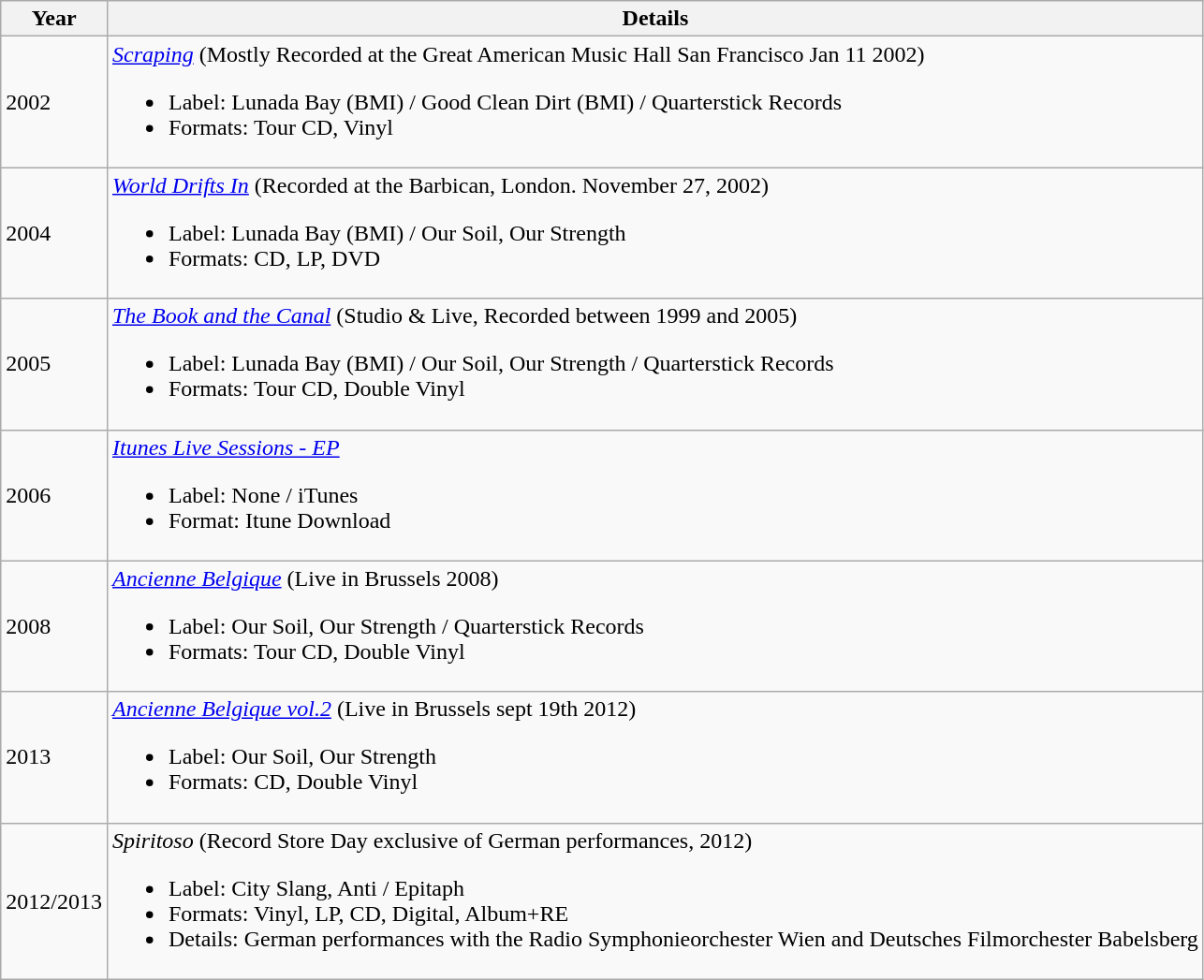<table class="wikitable">
<tr>
<th>Year</th>
<th>Details</th>
</tr>
<tr>
<td style="test-align:center;">2002</td>
<td><em><a href='#'>Scraping</a></em> (Mostly Recorded at the Great American Music Hall San Francisco Jan 11 2002)<br><ul><li>Label: Lunada Bay (BMI) / Good Clean Dirt (BMI) / Quarterstick Records</li><li>Formats: Tour CD, Vinyl</li></ul></td>
</tr>
<tr>
<td style="test-align:center;">2004</td>
<td><em><a href='#'>World Drifts In</a></em> (Recorded at the Barbican, London. November 27, 2002)<br><ul><li>Label: Lunada Bay (BMI) / Our Soil, Our Strength</li><li>Formats: CD, LP, DVD</li></ul></td>
</tr>
<tr>
<td style="test-align:center;">2005</td>
<td><em><a href='#'>The Book and the Canal</a></em> (Studio & Live, Recorded between 1999 and 2005)<br><ul><li>Label: Lunada Bay (BMI) / Our Soil, Our Strength / Quarterstick Records</li><li>Formats: Tour CD, Double Vinyl</li></ul></td>
</tr>
<tr>
<td style="test-align:center;">2006</td>
<td><em><a href='#'>Itunes Live Sessions - EP</a></em><br><ul><li>Label: None / iTunes</li><li>Format: Itune Download</li></ul></td>
</tr>
<tr>
<td style="test-align:center;">2008</td>
<td><em><a href='#'>Ancienne Belgique</a></em> (Live in Brussels 2008)<br><ul><li>Label: Our Soil, Our Strength / Quarterstick Records</li><li>Formats: Tour CD, Double Vinyl</li></ul></td>
</tr>
<tr>
<td style="test-align:center;">2013</td>
<td><em><a href='#'>Ancienne Belgique vol.2</a></em> (Live in Brussels sept 19th 2012)<br><ul><li>Label: Our Soil, Our Strength</li><li>Formats: CD, Double Vinyl</li></ul></td>
</tr>
<tr>
<td style="test-align:center;">2012/2013</td>
<td><em>Spiritoso</em> (Record Store Day exclusive of German performances, 2012)<br><ul><li>Label: City Slang, Anti / Epitaph</li><li>Formats: Vinyl, LP, CD, Digital, Album+RE</li><li>Details: German performances with the Radio Symphonieorchester Wien and Deutsches Filmorchester Babelsberg</li></ul></td>
</tr>
</table>
